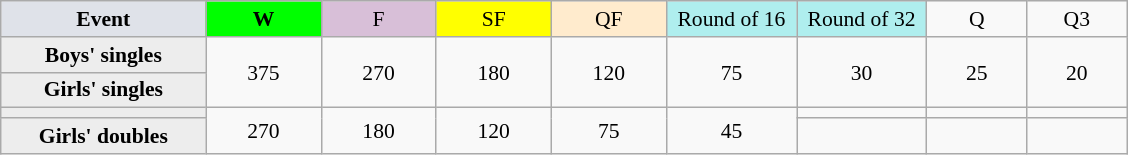<table class=wikitable style=font-size:90%;text-align:center>
<tr>
<td style="width:130px; background:#dfe2e9;"><strong>Event</strong></td>
<td style="width:70px; background:lime;"><strong>W</strong></td>
<td style="width:70px; background:thistle;">F</td>
<td style="width:70px; background:#ff0;">SF</td>
<td style="width:70px; background:#ffebcd;">QF</td>
<td style="width:80px; background:#afeeee;">Round of 16</td>
<td style="width:80px; background:#afeeee;">Round of 32</td>
<td style="width:60px;">Q</td>
<td style="width:60px;">Q3</td>
</tr>
<tr>
<th style="background:#ededed;">Boys' singles</th>
<td rowspan=2>375</td>
<td rowspan=2>270</td>
<td rowspan=2>180</td>
<td rowspan=2>120</td>
<td rowspan=2>75</td>
<td rowspan=2>30</td>
<td rowspan=2>25</td>
<td rowspan=2>20</td>
</tr>
<tr>
<th style="background:#ededed;">Girls' singles</th>
</tr>
<tr>
<th style="background:#ededed;"></th>
<td rowspan=2>270</td>
<td rowspan=2>180</td>
<td rowspan=2>120</td>
<td rowspan=2>75</td>
<td rowspan=2>45</td>
<td></td>
<td></td>
<td></td>
</tr>
<tr>
<th style="background:#ededed;">Girls' doubles</th>
<td></td>
<td></td>
<td></td>
</tr>
</table>
